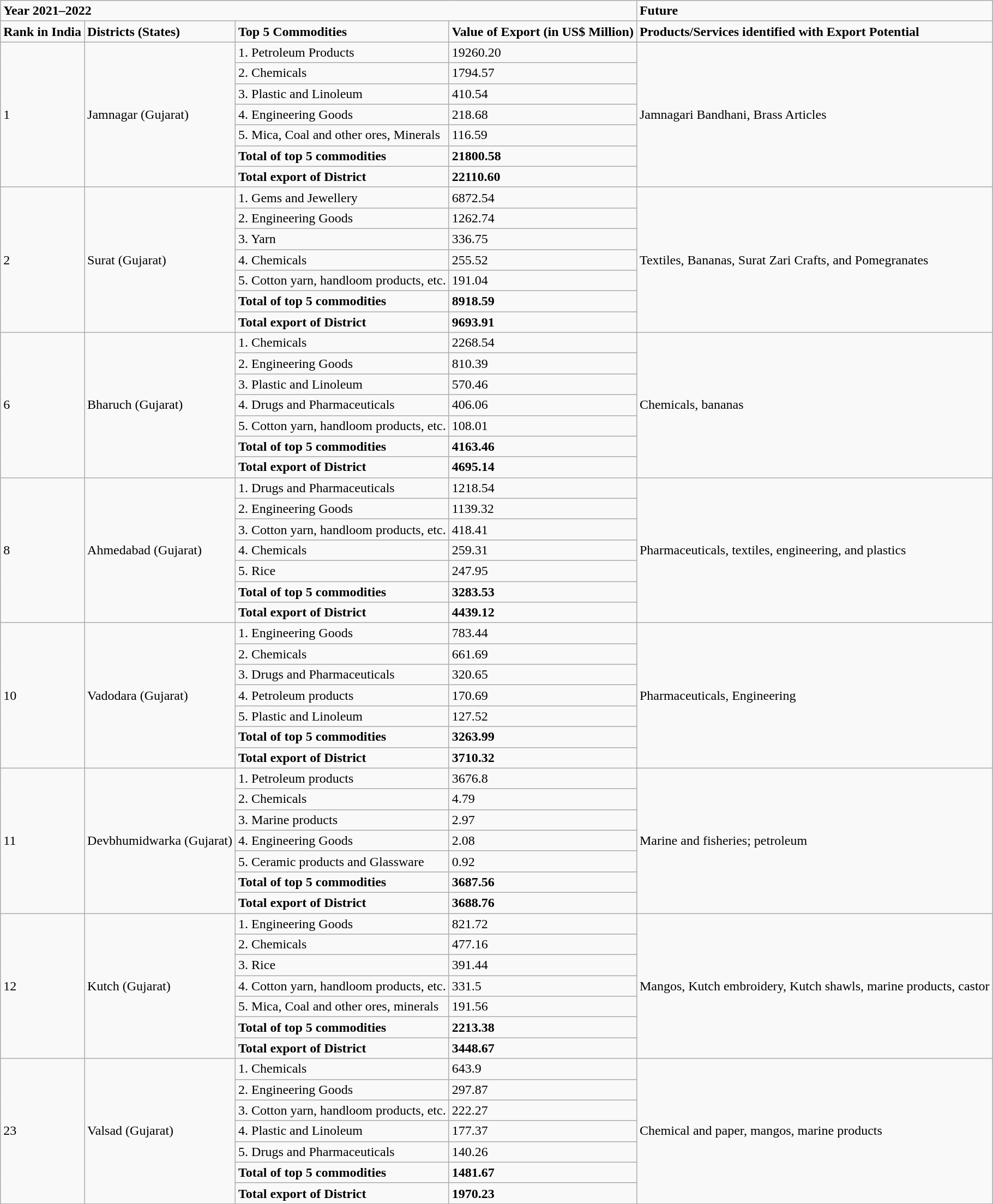<table class="wikitable">
<tr>
<td colspan="4"><strong>Year 2021–2022</strong></td>
<td><strong>Future</strong></td>
</tr>
<tr>
<td><strong>Rank in India</strong></td>
<td><strong>Districts (States)</strong></td>
<td><strong>Top 5 Commodities</strong></td>
<td><strong>Value of Export (in US$ Million)</strong></td>
<td><strong>Products/Services identified with Export Potential</strong></td>
</tr>
<tr>
<td rowspan="7">1</td>
<td rowspan="7">Jamnagar (Gujarat)</td>
<td>1. Petroleum Products</td>
<td>19260.20</td>
<td rowspan="7">Jamnagari Bandhani, Brass Articles</td>
</tr>
<tr>
<td>2. Chemicals</td>
<td>1794.57</td>
</tr>
<tr>
<td>3. Plastic and Linoleum</td>
<td>410.54</td>
</tr>
<tr>
<td>4. Engineering Goods</td>
<td>218.68</td>
</tr>
<tr>
<td>5. Mica, Coal and other ores, Minerals</td>
<td>116.59</td>
</tr>
<tr>
<td><strong>Total of top 5 commodities</strong></td>
<td><strong>21800.58</strong></td>
</tr>
<tr>
<td><strong>Total export of District</strong></td>
<td><strong>22110.60</strong></td>
</tr>
<tr>
<td rowspan="7">2</td>
<td rowspan="7">Surat (Gujarat)</td>
<td>1. Gems and Jewellery</td>
<td>6872.54</td>
<td rowspan="7">Textiles, Bananas, Surat Zari Crafts, and Pomegranates</td>
</tr>
<tr>
<td>2. Engineering Goods</td>
<td>1262.74</td>
</tr>
<tr>
<td>3. Yarn</td>
<td>336.75</td>
</tr>
<tr>
<td>4. Chemicals</td>
<td>255.52</td>
</tr>
<tr>
<td>5. Cotton yarn, handloom products, etc.</td>
<td>191.04</td>
</tr>
<tr>
<td><strong>Total of top 5 commodities</strong></td>
<td><strong>8918.59</strong></td>
</tr>
<tr>
<td><strong>Total export of District</strong></td>
<td><strong>9693.91</strong></td>
</tr>
<tr>
<td rowspan="7">6</td>
<td rowspan="7">Bharuch (Gujarat)</td>
<td>1. Chemicals</td>
<td>2268.54</td>
<td rowspan="7">Chemicals, bananas</td>
</tr>
<tr>
<td>2. Engineering Goods</td>
<td>810.39</td>
</tr>
<tr>
<td>3. Plastic and Linoleum</td>
<td>570.46</td>
</tr>
<tr>
<td>4. Drugs and Pharmaceuticals</td>
<td>406.06</td>
</tr>
<tr>
<td>5. Cotton yarn, handloom products, etc.</td>
<td>108.01</td>
</tr>
<tr>
<td><strong>Total of top 5 commodities</strong></td>
<td><strong>4163.46</strong></td>
</tr>
<tr>
<td><strong>Total export of District</strong></td>
<td><strong>4695.14</strong></td>
</tr>
<tr>
<td rowspan="7">8</td>
<td rowspan="7">Ahmedabad (Gujarat)</td>
<td>1. Drugs and Pharmaceuticals</td>
<td>1218.54</td>
<td rowspan="7">Pharmaceuticals, textiles, engineering, and plastics</td>
</tr>
<tr>
<td>2. Engineering Goods</td>
<td>1139.32</td>
</tr>
<tr>
<td>3. Cotton yarn, handloom products, etc.</td>
<td>418.41</td>
</tr>
<tr>
<td>4. Chemicals</td>
<td>259.31</td>
</tr>
<tr>
<td>5. Rice</td>
<td>247.95</td>
</tr>
<tr>
<td><strong>Total of top 5 commodities</strong></td>
<td><strong>3283.53</strong></td>
</tr>
<tr>
<td><strong>Total export of District</strong></td>
<td><strong>4439.12</strong></td>
</tr>
<tr>
<td rowspan="7">10</td>
<td rowspan="7">Vadodara (Gujarat)</td>
<td>1. Engineering Goods</td>
<td>783.44</td>
<td rowspan="7">Pharmaceuticals, Engineering</td>
</tr>
<tr>
<td>2. Chemicals</td>
<td>661.69</td>
</tr>
<tr>
<td>3. Drugs and Pharmaceuticals</td>
<td>320.65</td>
</tr>
<tr>
<td>4. Petroleum products</td>
<td>170.69</td>
</tr>
<tr>
<td>5. Plastic and Linoleum</td>
<td>127.52</td>
</tr>
<tr>
<td><strong>Total of top 5 commodities</strong></td>
<td><strong>3263.99</strong></td>
</tr>
<tr>
<td><strong>Total export of District</strong></td>
<td><strong>3710.32</strong></td>
</tr>
<tr>
<td rowspan="7">11</td>
<td rowspan="7">Devbhumidwarka (Gujarat)</td>
<td>1. Petroleum products</td>
<td>3676.8</td>
<td rowspan="7">Marine and fisheries; petroleum</td>
</tr>
<tr>
<td>2. Chemicals</td>
<td>4.79</td>
</tr>
<tr>
<td>3. Marine products</td>
<td>2.97</td>
</tr>
<tr>
<td>4. Engineering Goods</td>
<td>2.08</td>
</tr>
<tr>
<td>5. Ceramic products and Glassware</td>
<td>0.92</td>
</tr>
<tr>
<td><strong>Total of top 5 commodities</strong></td>
<td><strong>3687.56</strong></td>
</tr>
<tr>
<td><strong>Total export of District</strong></td>
<td><strong>3688.76</strong></td>
</tr>
<tr>
<td rowspan="7">12</td>
<td rowspan="7">Kutch (Gujarat)</td>
<td>1. Engineering Goods</td>
<td>821.72</td>
<td rowspan="7">Mangos, Kutch embroidery, Kutch shawls, marine products, castor</td>
</tr>
<tr>
<td>2. Chemicals</td>
<td>477.16</td>
</tr>
<tr>
<td>3. Rice</td>
<td>391.44</td>
</tr>
<tr>
<td>4. Cotton yarn, handloom products, etc.</td>
<td>331.5</td>
</tr>
<tr>
<td>5. Mica, Coal and other ores, minerals</td>
<td>191.56</td>
</tr>
<tr>
<td><strong>Total of top 5 commodities</strong></td>
<td><strong>2213.38</strong></td>
</tr>
<tr>
<td><strong>Total export of District</strong></td>
<td><strong>3448.67</strong></td>
</tr>
<tr>
<td rowspan="7">23</td>
<td rowspan="7">Valsad (Gujarat)</td>
<td>1. Chemicals</td>
<td>643.9</td>
<td rowspan="7">Chemical and paper, mangos, marine products</td>
</tr>
<tr>
<td>2. Engineering Goods</td>
<td>297.87</td>
</tr>
<tr>
<td>3. Cotton yarn, handloom products, etc.</td>
<td>222.27</td>
</tr>
<tr>
<td>4. Plastic and Linoleum</td>
<td>177.37</td>
</tr>
<tr>
<td>5. Drugs and Pharmaceuticals</td>
<td>140.26</td>
</tr>
<tr>
<td><strong>Total of top 5 commodities</strong></td>
<td><strong>1481.67</strong></td>
</tr>
<tr>
<td><strong>Total export of District</strong></td>
<td><strong>1970.23</strong></td>
</tr>
</table>
